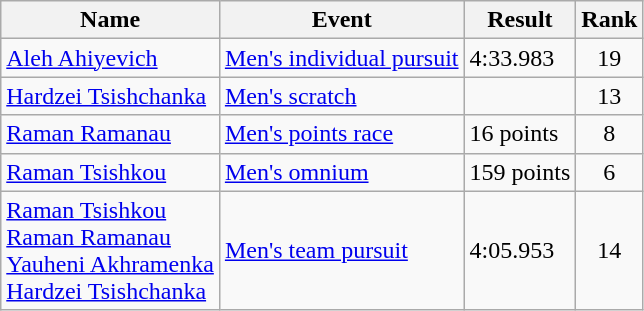<table class="wikitable sortable">
<tr>
<th>Name</th>
<th>Event</th>
<th>Result</th>
<th>Rank</th>
</tr>
<tr>
<td><a href='#'>Aleh Ahiyevich</a></td>
<td><a href='#'>Men's individual pursuit</a></td>
<td>4:33.983</td>
<td align=center>19</td>
</tr>
<tr>
<td><a href='#'>Hardzei Tsishchanka</a></td>
<td><a href='#'>Men's scratch</a></td>
<td></td>
<td align=center>13</td>
</tr>
<tr>
<td><a href='#'>Raman Ramanau</a></td>
<td><a href='#'>Men's points race</a></td>
<td>16 points</td>
<td align=center>8</td>
</tr>
<tr>
<td><a href='#'>Raman Tsishkou</a></td>
<td><a href='#'>Men's omnium</a></td>
<td>159 points</td>
<td align=center>6</td>
</tr>
<tr>
<td><a href='#'>Raman Tsishkou</a><br><a href='#'>Raman Ramanau</a><br><a href='#'>Yauheni Akhramenka</a><br><a href='#'>Hardzei Tsishchanka</a></td>
<td><a href='#'>Men's team pursuit</a></td>
<td>4:05.953</td>
<td align=center>14</td>
</tr>
</table>
